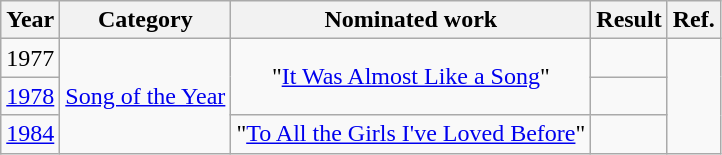<table class="wikitable plainrowheaders" style="text-align:center;">
<tr>
<th>Year</th>
<th>Category</th>
<th>Nominated work</th>
<th>Result</th>
<th>Ref.</th>
</tr>
<tr>
<td>1977</td>
<td rowspan="3"><a href='#'>Song of the Year</a></td>
<td rowspan="2">"<a href='#'>It Was Almost Like a Song</a>" <br> </td>
<td></td>
<td align="center" rowspan="3"></td>
</tr>
<tr>
<td><a href='#'>1978</a></td>
<td></td>
</tr>
<tr>
<td><a href='#'>1984</a></td>
<td>"<a href='#'>To All the Girls I've Loved Before</a>" <br> </td>
<td></td>
</tr>
</table>
